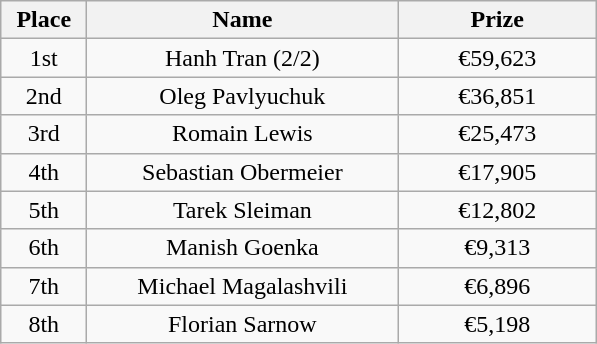<table class="wikitable">
<tr>
<th width="50">Place</th>
<th width="200">Name</th>
<th width="125">Prize</th>
</tr>
<tr>
<td align="center">1st</td>
<td align="center">Hanh Tran (2/2)</td>
<td align="center">€59,623</td>
</tr>
<tr>
<td align="center">2nd</td>
<td align="center">Oleg Pavlyuchuk</td>
<td align="center">€36,851</td>
</tr>
<tr>
<td align="center">3rd</td>
<td align="center">Romain Lewis</td>
<td align="center">€25,473</td>
</tr>
<tr>
<td align="center">4th</td>
<td align="center">Sebastian Obermeier</td>
<td align="center">€17,905</td>
</tr>
<tr>
<td align="center">5th</td>
<td align="center">Tarek Sleiman</td>
<td align="center">€12,802</td>
</tr>
<tr>
<td align="center">6th</td>
<td align="center">Manish Goenka</td>
<td align="center">€9,313</td>
</tr>
<tr>
<td align="center">7th</td>
<td align="center">Michael Magalashvili</td>
<td align="center">€6,896</td>
</tr>
<tr>
<td align="center">8th</td>
<td align="center">Florian Sarnow</td>
<td align="center">€5,198</td>
</tr>
</table>
